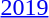<table>
<tr>
<td><a href='#'>2019</a></td>
<td></td>
<td></td>
<td></td>
</tr>
</table>
